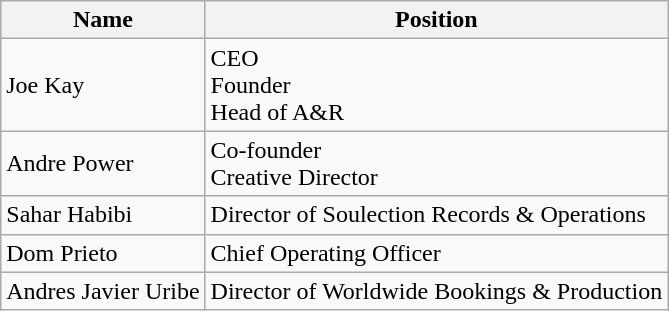<table class="wikitable">
<tr>
<th>Name</th>
<th>Position</th>
</tr>
<tr>
<td>Joe Kay</td>
<td>CEO<br>Founder<br>Head of A&R</td>
</tr>
<tr>
<td>Andre Power</td>
<td>Co-founder<br>Creative Director</td>
</tr>
<tr>
<td>Sahar Habibi</td>
<td>Director of Soulection Records & Operations</td>
</tr>
<tr>
<td>Dom Prieto</td>
<td>Chief Operating Officer</td>
</tr>
<tr>
<td>Andres Javier Uribe</td>
<td>Director of Worldwide Bookings & Production</td>
</tr>
</table>
